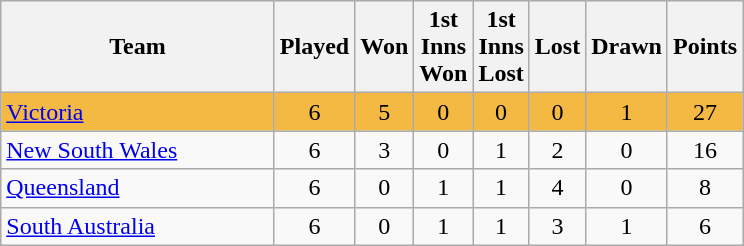<table class="wikitable" style="text-align:center;">
<tr>
<th width=175>Team</th>
<th style="width:30px;" abbr="Played">Played</th>
<th style="width:30px;" abbr="Won">Won</th>
<th style="width:30px;" abbr="1stWon">1st Inns Won</th>
<th style="width:30px;" abbr="1stLost">1st Inns Lost</th>
<th style="width:30px;" abbr="Lost">Lost</th>
<th style="width:30px;" abbr="Drawn">Drawn</th>
<th style="width:30px;" abbr="Points">Points</th>
</tr>
<tr style="background:#f4b942;">
<td style="text-align:left;"><a href='#'>Victoria</a></td>
<td>6</td>
<td>5</td>
<td>0</td>
<td>0</td>
<td>0</td>
<td>1</td>
<td>27</td>
</tr>
<tr>
<td style="text-align:left;"><a href='#'>New South Wales</a></td>
<td>6</td>
<td>3</td>
<td>0</td>
<td>1</td>
<td>2</td>
<td>0</td>
<td>16</td>
</tr>
<tr>
<td style="text-align:left;"><a href='#'>Queensland</a></td>
<td>6</td>
<td>0</td>
<td>1</td>
<td>1</td>
<td>4</td>
<td>0</td>
<td>8</td>
</tr>
<tr>
<td style="text-align:left;"><a href='#'>South Australia</a></td>
<td>6</td>
<td>0</td>
<td>1</td>
<td>1</td>
<td>3</td>
<td>1</td>
<td>6</td>
</tr>
</table>
